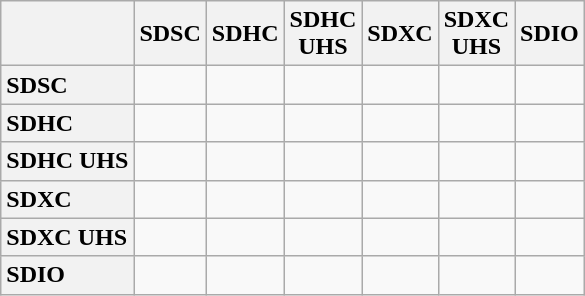<table class="wikitable">
<tr>
<th></th>
<th scope="col">SDSC</th>
<th scope="col">SDHC</th>
<th scope="col">SDHC<br>UHS</th>
<th scope="col">SDXC</th>
<th scope="col">SDXC<br>UHS</th>
<th scope="col">SDIO</th>
</tr>
<tr>
<th style="text-align:left;">SDSC</th>
<td></td>
<td></td>
<td></td>
<td></td>
<td></td>
<td></td>
</tr>
<tr>
<th style="text-align:left;">SDHC</th>
<td></td>
<td></td>
<td></td>
<td></td>
<td></td>
<td></td>
</tr>
<tr>
<th style="text-align:left;">SDHC UHS</th>
<td></td>
<td></td>
<td></td>
<td></td>
<td></td>
<td></td>
</tr>
<tr>
<th style="text-align:left;">SDXC</th>
<td></td>
<td></td>
<td></td>
<td></td>
<td></td>
<td></td>
</tr>
<tr>
<th style="text-align:left;">SDXC UHS</th>
<td></td>
<td></td>
<td></td>
<td></td>
<td></td>
<td></td>
</tr>
<tr>
<th style="text-align:left;">SDIO</th>
<td></td>
<td></td>
<td></td>
<td></td>
<td></td>
<td></td>
</tr>
</table>
